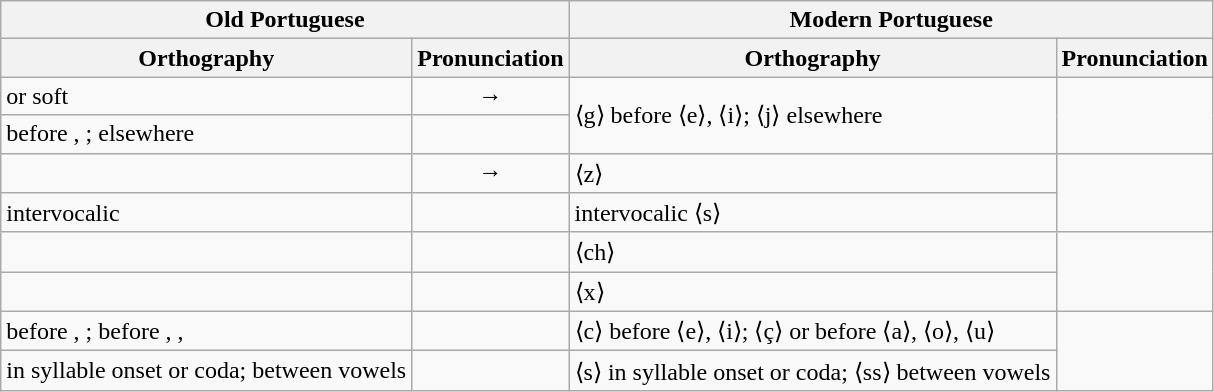<table class="wikitable" style="margin: 1em 1em 1em 2em;">
<tr>
<th colspan="2">Old Portuguese</th>
<th colspan="2">Modern Portuguese</th>
</tr>
<tr>
<th>Orthography</th>
<th>Pronunciation</th>
<th>Orthography</th>
<th>Pronunciation</th>
</tr>
<tr>
<td> or soft </td>
<td align="center"> → </td>
<td rowspan="2">⟨g⟩ before ⟨e⟩, ⟨i⟩; ⟨j⟩ elsewhere</td>
<td rowspan="2"></td>
</tr>
<tr>
<td> before , ;  elsewhere</td>
<td align="center"></td>
</tr>
<tr>
<td></td>
<td align="center"> → </td>
<td>⟨z⟩</td>
<td rowspan="2"></td>
</tr>
<tr>
<td>intervocalic </td>
<td align="center"></td>
<td>intervocalic ⟨s⟩</td>
</tr>
<tr>
<td></td>
<td align="center"></td>
<td>⟨ch⟩</td>
<td rowspan="2"></td>
</tr>
<tr>
<td></td>
<td align="center"></td>
<td>⟨x⟩</td>
</tr>
<tr>
<td> before , ;  before , , </td>
<td align="center"></td>
<td>⟨c⟩ before ⟨e⟩, ⟨i⟩; ⟨ç⟩ or    before ⟨a⟩, ⟨o⟩, ⟨u⟩</td>
<td rowspan="2"></td>
</tr>
<tr>
<td> in syllable onset or coda;  between vowels</td>
<td align="center"></td>
<td>⟨s⟩ in syllable onset or coda; ⟨ss⟩ between vowels</td>
</tr>
</table>
